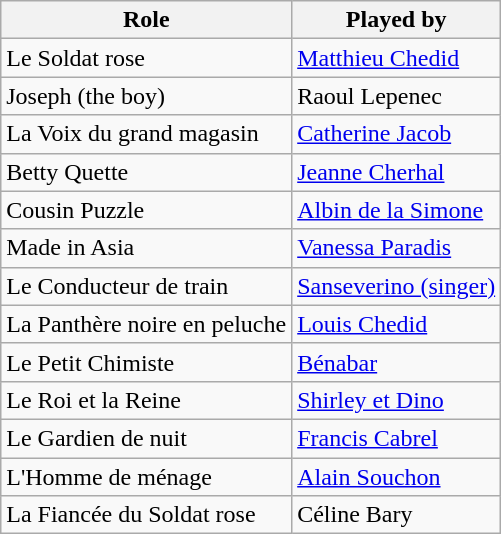<table class="wikitable">
<tr>
<th>Role</th>
<th>Played by</th>
</tr>
<tr>
<td>Le Soldat rose</td>
<td><a href='#'>Matthieu Chedid</a></td>
</tr>
<tr>
<td>Joseph (the boy)</td>
<td>Raoul Lepenec</td>
</tr>
<tr>
<td>La Voix du grand magasin</td>
<td><a href='#'>Catherine Jacob</a></td>
</tr>
<tr>
<td>Betty Quette</td>
<td><a href='#'>Jeanne Cherhal</a></td>
</tr>
<tr>
<td>Cousin Puzzle</td>
<td><a href='#'>Albin de la Simone</a></td>
</tr>
<tr>
<td>Made in Asia</td>
<td><a href='#'>Vanessa Paradis</a></td>
</tr>
<tr>
<td>Le Conducteur de train</td>
<td><a href='#'>Sanseverino (singer)</a></td>
</tr>
<tr>
<td>La Panthère noire en peluche</td>
<td><a href='#'>Louis Chedid</a></td>
</tr>
<tr>
<td>Le Petit Chimiste</td>
<td><a href='#'>Bénabar</a></td>
</tr>
<tr>
<td>Le Roi et la Reine</td>
<td><a href='#'>Shirley et Dino</a></td>
</tr>
<tr>
<td>Le Gardien de nuit</td>
<td><a href='#'>Francis Cabrel</a></td>
</tr>
<tr>
<td>L'Homme de ménage</td>
<td><a href='#'>Alain Souchon</a></td>
</tr>
<tr>
<td>La Fiancée du Soldat rose</td>
<td>Céline Bary</td>
</tr>
</table>
